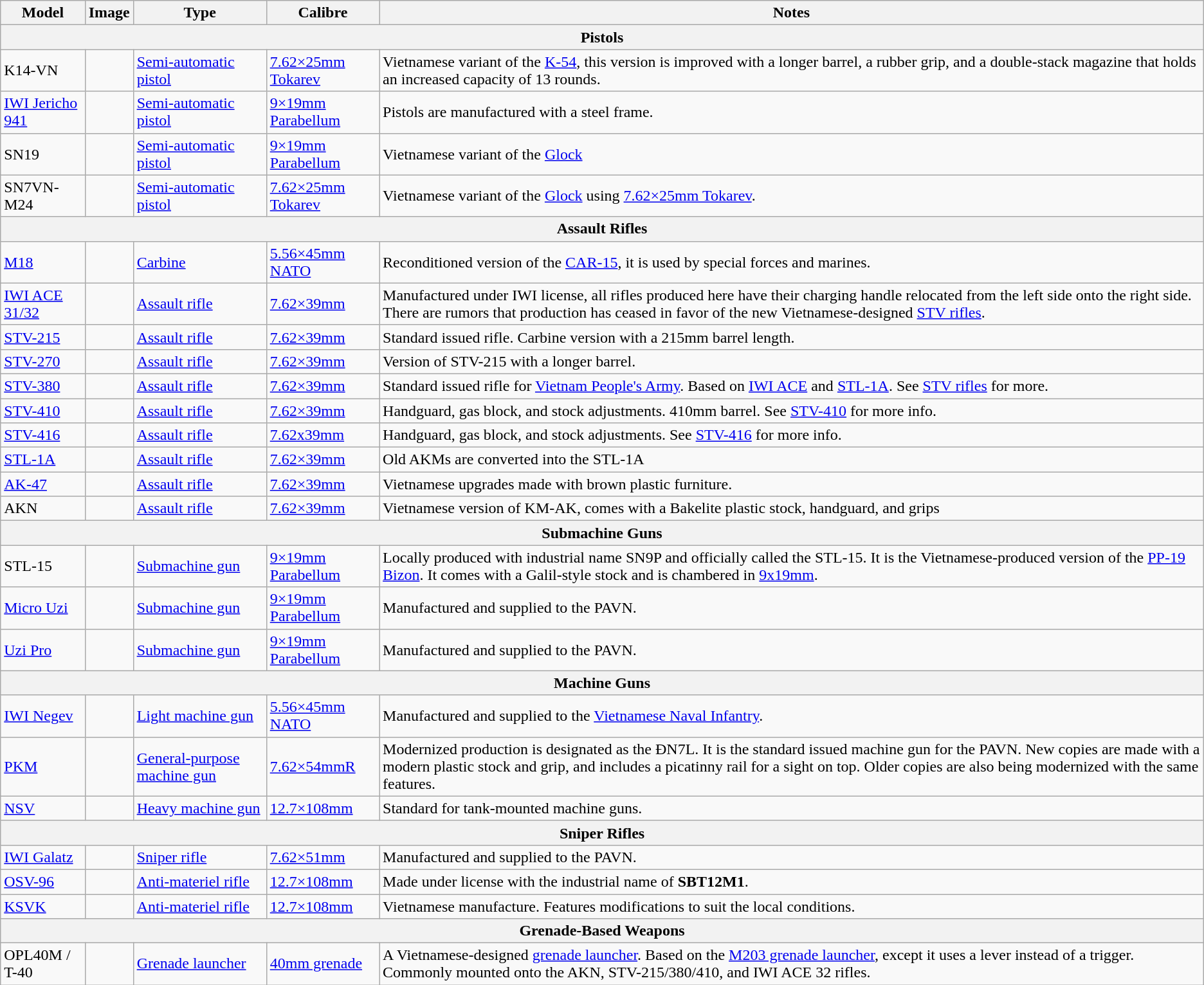<table class="wikitable">
<tr>
<th>Model</th>
<th>Image</th>
<th>Type</th>
<th>Calibre</th>
<th>Notes</th>
</tr>
<tr>
<th colspan="5">Pistols</th>
</tr>
<tr>
<td>K14-VN</td>
<td></td>
<td><a href='#'>Semi-automatic pistol</a></td>
<td><a href='#'>7.62×25mm Tokarev</a></td>
<td>Vietnamese variant of the <a href='#'>K-54</a>, this version is improved with a longer barrel, a rubber grip, and a double-stack magazine that holds an increased capacity of 13 rounds.</td>
</tr>
<tr>
<td><a href='#'>IWI Jericho 941</a></td>
<td></td>
<td><a href='#'>Semi-automatic pistol</a></td>
<td><a href='#'>9×19mm Parabellum</a></td>
<td>Pistols are manufactured with a steel frame.</td>
</tr>
<tr>
<td>SN19</td>
<td></td>
<td><a href='#'>Semi-automatic pistol</a></td>
<td><a href='#'>9×19mm Parabellum</a></td>
<td>Vietnamese variant of the <a href='#'>Glock</a></td>
</tr>
<tr>
<td>SN7VN-M24</td>
<td></td>
<td><a href='#'>Semi-automatic pistol</a></td>
<td><a href='#'>7.62×25mm Tokarev</a></td>
<td>Vietnamese variant of the <a href='#'>Glock</a> using <a href='#'>7.62×25mm Tokarev</a>.</td>
</tr>
<tr>
<th colspan="5">Assault Rifles</th>
</tr>
<tr>
<td><a href='#'>M18</a></td>
<td></td>
<td><a href='#'>Carbine</a></td>
<td><a href='#'>5.56×45mm NATO</a></td>
<td>Reconditioned version of the <a href='#'>CAR-15</a>, it is used by special forces and marines.</td>
</tr>
<tr>
<td><a href='#'>IWI ACE 31/32</a></td>
<td></td>
<td><a href='#'>Assault rifle</a></td>
<td><a href='#'>7.62×39mm</a></td>
<td>Manufactured under IWI license, all rifles produced here have their charging handle relocated from the left side onto the right side.<br>There are rumors that production has ceased in favor of the new Vietnamese-designed <a href='#'>STV rifles</a>.</td>
</tr>
<tr>
<td><a href='#'>STV-215</a></td>
<td></td>
<td><a href='#'>Assault rifle</a></td>
<td><a href='#'>7.62×39mm</a></td>
<td>Standard issued rifle. Carbine version with a 215mm barrel length.</td>
</tr>
<tr>
<td><a href='#'>STV-270</a></td>
<td></td>
<td><a href='#'>Assault rifle</a></td>
<td><a href='#'>7.62×39mm</a></td>
<td>Version of STV-215 with a longer barrel.</td>
</tr>
<tr>
<td><a href='#'>STV-380</a></td>
<td></td>
<td><a href='#'>Assault rifle</a></td>
<td><a href='#'>7.62×39mm</a></td>
<td>Standard issued rifle for <a href='#'>Vietnam People's Army</a>. Based on <a href='#'>IWI ACE</a> and <a href='#'>STL-1A</a>. See <a href='#'>STV rifles</a> for more.</td>
</tr>
<tr>
<td><a href='#'>STV-410</a></td>
<td></td>
<td><a href='#'>Assault rifle</a></td>
<td><a href='#'>7.62×39mm</a></td>
<td>Handguard, gas block, and stock adjustments. 410mm barrel. See <a href='#'>STV-410</a> for more info.</td>
</tr>
<tr>
<td><a href='#'>STV-416</a></td>
<td></td>
<td><a href='#'>Assault rifle</a></td>
<td><a href='#'>7.62x39mm</a></td>
<td>Handguard, gas block, and stock adjustments. See <a href='#'>STV-416</a> for more info.</td>
</tr>
<tr>
<td><a href='#'>STL-1A</a></td>
<td></td>
<td><a href='#'>Assault rifle</a></td>
<td><a href='#'>7.62×39mm</a></td>
<td>Old AKMs are converted into the STL-1A</td>
</tr>
<tr>
<td><a href='#'>AK-47</a></td>
<td></td>
<td><a href='#'>Assault rifle</a></td>
<td><a href='#'>7.62×39mm</a></td>
<td>Vietnamese upgrades made with brown plastic furniture.</td>
</tr>
<tr>
<td>AKN</td>
<td></td>
<td><a href='#'>Assault rifle</a></td>
<td><a href='#'>7.62×39mm</a></td>
<td>Vietnamese version of KM-AK, comes with a Bakelite plastic stock, handguard, and grips</td>
</tr>
<tr>
<th colspan="5">Submachine Guns</th>
</tr>
<tr>
<td>STL-15</td>
<td></td>
<td><a href='#'>Submachine gun</a></td>
<td><a href='#'>9×19mm Parabellum</a></td>
<td>Locally produced with industrial name SN9P and officially called the STL-15. It is the Vietnamese-produced version of the <a href='#'>PP-19 Bizon</a>. It comes with a Galil-style stock and is chambered in <a href='#'>9x19mm</a>.</td>
</tr>
<tr>
<td><a href='#'>Micro Uzi</a></td>
<td></td>
<td><a href='#'>Submachine gun</a></td>
<td><a href='#'>9×19mm Parabellum</a></td>
<td>Manufactured and supplied to the PAVN.</td>
</tr>
<tr>
<td><a href='#'>Uzi Pro</a></td>
<td></td>
<td><a href='#'>Submachine gun</a></td>
<td><a href='#'>9×19mm Parabellum</a></td>
<td>Manufactured and supplied to the PAVN.</td>
</tr>
<tr>
<th colspan="5">Machine Guns</th>
</tr>
<tr>
<td><a href='#'>IWI Negev</a></td>
<td></td>
<td><a href='#'>Light machine gun</a></td>
<td><a href='#'>5.56×45mm NATO</a></td>
<td>Manufactured and supplied to the <a href='#'>Vietnamese Naval Infantry</a>.</td>
</tr>
<tr>
<td><a href='#'>PKM</a></td>
<td></td>
<td><a href='#'>General-purpose machine gun</a></td>
<td><a href='#'>7.62×54mmR</a></td>
<td>Modernized production is designated as the ĐN7L. It is the standard issued machine gun for the PAVN. New copies are made with a modern plastic stock and grip, and includes a picatinny rail for a sight on top. Older copies are also being modernized with the same features.</td>
</tr>
<tr>
<td><a href='#'>NSV</a></td>
<td></td>
<td><a href='#'>Heavy machine gun</a></td>
<td><a href='#'>12.7×108mm</a></td>
<td>Standard for tank-mounted machine guns.</td>
</tr>
<tr>
<th colspan="5">Sniper Rifles</th>
</tr>
<tr>
<td><a href='#'>IWI Galatz</a></td>
<td></td>
<td><a href='#'>Sniper rifle</a></td>
<td><a href='#'>7.62×51mm</a></td>
<td>Manufactured and supplied to the PAVN.</td>
</tr>
<tr>
<td><a href='#'>OSV-96</a></td>
<td></td>
<td><a href='#'>Anti-materiel rifle</a></td>
<td><a href='#'>12.7×108mm</a></td>
<td>Made under license with the industrial name of <strong>SBT12M1</strong>.</td>
</tr>
<tr>
<td><a href='#'>KSVK</a></td>
<td></td>
<td><a href='#'>Anti-materiel rifle</a></td>
<td><a href='#'>12.7×108mm</a></td>
<td>Vietnamese manufacture. Features modifications to suit the local conditions.</td>
</tr>
<tr>
<th colspan="5">Grenade-Based Weapons</th>
</tr>
<tr>
<td>OPL40M /<br>T-40</td>
<td></td>
<td><a href='#'>Grenade launcher</a></td>
<td><a href='#'>40mm grenade</a></td>
<td>A Vietnamese-designed <a href='#'>grenade launcher</a>. Based on the <a href='#'>M203 grenade launcher</a>, except it uses a lever instead of a trigger. Commonly mounted onto the AKN, STV-215/380/410, and IWI ACE 32 rifles.</td>
</tr>
</table>
